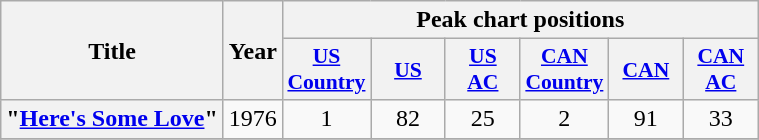<table class="wikitable plainrowheaders" style="text-align:center;">
<tr>
<th scope="col" rowspan="2">Title</th>
<th scope="col" rowspan="2">Year</th>
<th scope="col" colspan="6">Peak chart positions</th>
</tr>
<tr>
<th scope="col" style="width:3em;font-size:90%;"><a href='#'>US<br>Country</a><br></th>
<th scope="col" style="width:3em;font-size:90%;"><a href='#'>US</a><br></th>
<th scope="col" style="width:3em;font-size:90%;"><a href='#'>US<br>AC</a><br></th>
<th scope="col" style="width:3em;font-size:90%;"><a href='#'>CAN<br>Country</a><br></th>
<th scope="col" style="width:3em;font-size:90%;"><a href='#'>CAN</a><br></th>
<th scope="col" style="width:3em;font-size:90%;"><a href='#'>CAN<br>AC</a><br></th>
</tr>
<tr>
<th scope = "row">"<a href='#'>Here's Some Love</a>"</th>
<td>1976</td>
<td>1</td>
<td>82</td>
<td>25</td>
<td>2</td>
<td>91</td>
<td>33</td>
</tr>
<tr>
</tr>
</table>
